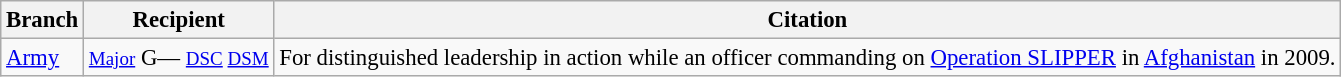<table class="wikitable" style="font-size:95%;">
<tr>
<th>Branch</th>
<th>Recipient</th>
<th>Citation</th>
</tr>
<tr>
<td><a href='#'>Army</a></td>
<td><small><a href='#'>Major</a></small> G— <small><a href='#'>DSC</a> <a href='#'>DSM</a></small></td>
<td>For distinguished leadership in action while an officer commanding on <a href='#'>Operation SLIPPER</a> in <a href='#'>Afghanistan</a> in 2009.</td>
</tr>
</table>
